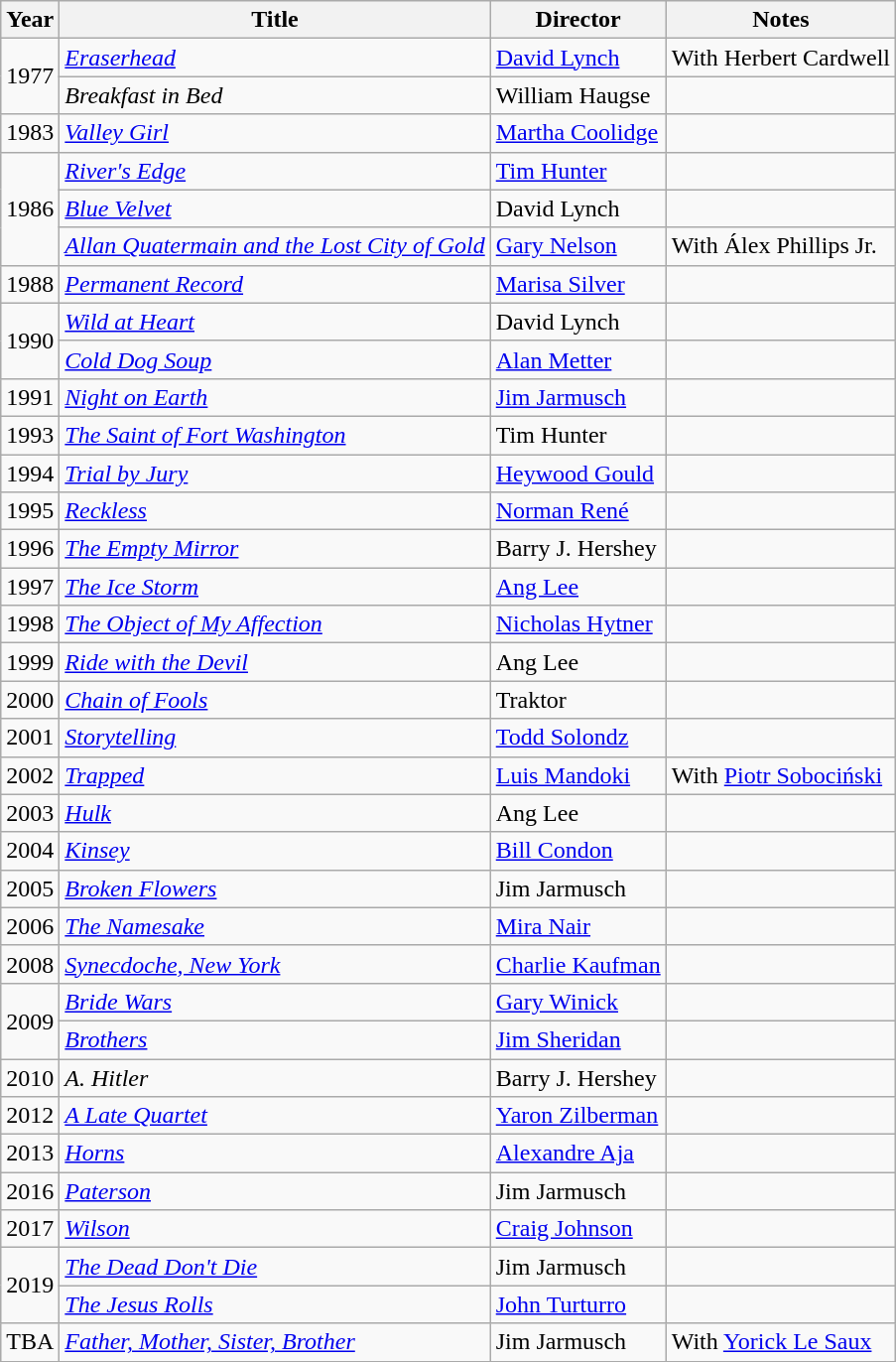<table class="wikitable plainrowheaders">
<tr>
<th>Year</th>
<th>Title</th>
<th>Director</th>
<th>Notes</th>
</tr>
<tr>
<td rowspan=2>1977</td>
<td><em><a href='#'>Eraserhead</a></em></td>
<td><a href='#'>David Lynch</a></td>
<td>With Herbert Cardwell</td>
</tr>
<tr>
<td><em>Breakfast in Bed</em></td>
<td>William Haugse</td>
<td></td>
</tr>
<tr>
<td>1983</td>
<td><em><a href='#'>Valley Girl</a></em></td>
<td><a href='#'>Martha Coolidge</a></td>
<td></td>
</tr>
<tr>
<td rowspan=3>1986</td>
<td><em><a href='#'>River's Edge</a></em></td>
<td><a href='#'>Tim Hunter</a></td>
<td></td>
</tr>
<tr>
<td><em><a href='#'>Blue Velvet</a></em></td>
<td>David Lynch</td>
<td></td>
</tr>
<tr>
<td><em><a href='#'>Allan Quatermain and the Lost City of Gold</a></em></td>
<td><a href='#'>Gary Nelson</a></td>
<td>With Álex Phillips Jr.</td>
</tr>
<tr>
<td>1988</td>
<td><em><a href='#'>Permanent Record</a></em></td>
<td><a href='#'>Marisa Silver</a></td>
<td></td>
</tr>
<tr>
<td rowspan=2>1990</td>
<td><em><a href='#'>Wild at Heart</a></em></td>
<td>David Lynch</td>
<td></td>
</tr>
<tr>
<td><em><a href='#'>Cold Dog Soup</a></em></td>
<td><a href='#'>Alan Metter</a></td>
<td></td>
</tr>
<tr>
<td>1991</td>
<td><em><a href='#'>Night on Earth</a></em></td>
<td><a href='#'>Jim Jarmusch</a></td>
<td></td>
</tr>
<tr>
<td>1993</td>
<td><em><a href='#'>The Saint of Fort Washington</a></em></td>
<td>Tim Hunter</td>
<td></td>
</tr>
<tr>
<td>1994</td>
<td><em><a href='#'>Trial by Jury</a></em></td>
<td><a href='#'>Heywood Gould</a></td>
<td></td>
</tr>
<tr>
<td>1995</td>
<td><em><a href='#'>Reckless</a></em></td>
<td><a href='#'>Norman René</a></td>
<td></td>
</tr>
<tr>
<td>1996</td>
<td><em><a href='#'>The Empty Mirror</a></em></td>
<td>Barry J. Hershey</td>
<td></td>
</tr>
<tr>
<td>1997</td>
<td><em><a href='#'>The Ice Storm</a></em></td>
<td><a href='#'>Ang Lee</a></td>
<td></td>
</tr>
<tr>
<td>1998</td>
<td><em><a href='#'>The Object of My Affection</a></em></td>
<td><a href='#'>Nicholas Hytner</a></td>
<td></td>
</tr>
<tr>
<td>1999</td>
<td><em><a href='#'>Ride with the Devil</a></em></td>
<td>Ang Lee</td>
<td></td>
</tr>
<tr>
<td>2000</td>
<td><em><a href='#'>Chain of Fools</a></em></td>
<td>Traktor</td>
<td></td>
</tr>
<tr>
<td>2001</td>
<td><em><a href='#'>Storytelling</a></em></td>
<td><a href='#'>Todd Solondz</a></td>
<td></td>
</tr>
<tr>
<td>2002</td>
<td><em><a href='#'>Trapped</a></em></td>
<td><a href='#'>Luis Mandoki</a></td>
<td>With <a href='#'>Piotr Sobociński</a></td>
</tr>
<tr>
<td>2003</td>
<td><em><a href='#'>Hulk</a></em></td>
<td>Ang Lee</td>
<td></td>
</tr>
<tr>
<td>2004</td>
<td><em><a href='#'>Kinsey</a></em></td>
<td><a href='#'>Bill Condon</a></td>
<td></td>
</tr>
<tr>
<td>2005</td>
<td><em><a href='#'>Broken Flowers</a></em></td>
<td>Jim Jarmusch</td>
<td></td>
</tr>
<tr>
<td>2006</td>
<td><em><a href='#'>The Namesake</a></em></td>
<td><a href='#'>Mira Nair</a></td>
<td></td>
</tr>
<tr>
<td>2008</td>
<td><em><a href='#'>Synecdoche, New York</a></em></td>
<td><a href='#'>Charlie Kaufman</a></td>
<td></td>
</tr>
<tr>
<td rowspan=2>2009</td>
<td><em><a href='#'>Bride Wars</a></em></td>
<td><a href='#'>Gary Winick</a></td>
<td></td>
</tr>
<tr>
<td><em><a href='#'>Brothers</a></em></td>
<td><a href='#'>Jim Sheridan</a></td>
<td></td>
</tr>
<tr>
<td>2010</td>
<td><em>A. Hitler</em></td>
<td>Barry J. Hershey</td>
<td></td>
</tr>
<tr>
<td>2012</td>
<td><em><a href='#'>A Late Quartet</a></em></td>
<td><a href='#'>Yaron Zilberman</a></td>
<td></td>
</tr>
<tr>
<td>2013</td>
<td><em><a href='#'>Horns</a></em></td>
<td><a href='#'>Alexandre Aja</a></td>
<td></td>
</tr>
<tr>
<td>2016</td>
<td><em><a href='#'>Paterson</a></em></td>
<td>Jim Jarmusch</td>
<td></td>
</tr>
<tr>
<td>2017</td>
<td><em><a href='#'>Wilson</a></em></td>
<td><a href='#'>Craig Johnson</a></td>
<td></td>
</tr>
<tr>
<td rowspan=2>2019</td>
<td><em><a href='#'>The Dead Don't Die</a></em></td>
<td>Jim Jarmusch</td>
<td></td>
</tr>
<tr>
<td><em><a href='#'>The Jesus Rolls</a></em></td>
<td><a href='#'>John Turturro</a></td>
<td></td>
</tr>
<tr>
<td>TBA</td>
<td><em><a href='#'>Father, Mother, Sister, Brother</a></em></td>
<td>Jim Jarmusch</td>
<td>With <a href='#'>Yorick Le Saux</a></td>
</tr>
</table>
